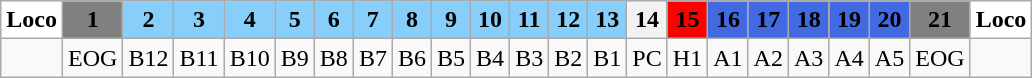<table class="wikitable plainrowheaders unsortable" style="text-align:center">
<tr>
<th scope="col" rowspan="1" style="background:white;">Loco</th>
<th scope="col" rowspan="1" style="background:grey;">1</th>
<th scope="col" rowspan="1" style="background:lightskyblue;">2</th>
<th scope="col" rowspan="1" style="background:lightskyblue;">3</th>
<th scope="col" rowspan="1" style="background:lightskyblue;">4</th>
<th scope="col" rowspan="1" style="background:lightskyblue;">5</th>
<th scope="col" rowspan="1" style="background:lightskyblue;">6</th>
<th scope="col" rowspan="1" style="background:lightskyblue;">7</th>
<th scope="col" rowspan="1" style="background:lightskyblue;">8</th>
<th scope="col" rowspan="1" style="background:lightskyblue;">9</th>
<th scope="col" rowspan="1" style="background:lightskyblue;">10</th>
<th scope="col" rowspan="1" style="background:lightskyblue;">11</th>
<th scope="col" rowspan="1" style="background:lightskyblue;">12</th>
<th scope="col" rowspan="1" style="background:lightskyblue;">13</th>
<th rowspan="1" scope="col" style="background:neon;">14</th>
<th rowspan="1" scope="col" style="background:red;">15</th>
<th rowspan="1" scope="col" style="background:royalblue;">16</th>
<th rowspan="1" scope="col" style="background:royalblue;">17</th>
<th rowspan="1" scope="col" style="background:royalblue;">18</th>
<th rowspan="1" scope="col" style="background:royalblue;">19</th>
<th rowspan="1" scope="col" style="background:royalblue;">20</th>
<th rowspan="1" scope="col" style="background:grey;">21</th>
<th rowspan="1" scope="col" style="background:white;">Loco</th>
</tr>
<tr>
<td></td>
<td>EOG</td>
<td>B12</td>
<td>B11</td>
<td>B10</td>
<td>B9</td>
<td>B8</td>
<td>B7</td>
<td>B6</td>
<td>B5</td>
<td>B4</td>
<td>B3</td>
<td>B2</td>
<td>B1</td>
<td>PC</td>
<td>H1</td>
<td>A1</td>
<td>A2</td>
<td>A3</td>
<td>A4</td>
<td>A5</td>
<td>EOG</td>
<td></td>
</tr>
</table>
